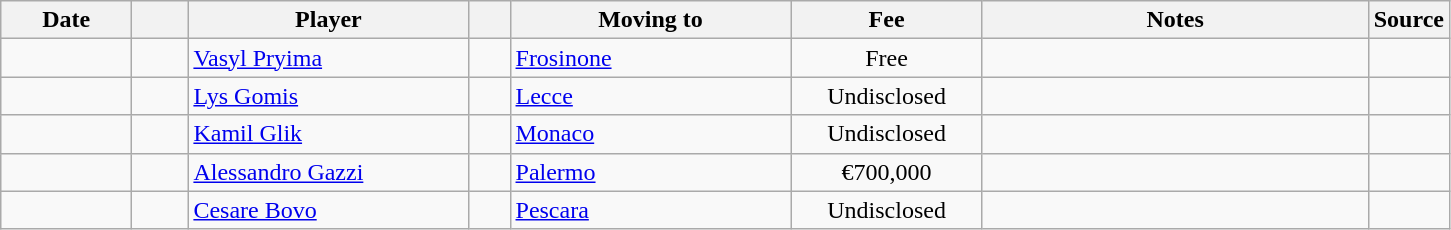<table class="wikitable sortable">
<tr>
<th style="width:80px;">Date</th>
<th style="width:30px;"></th>
<th style="width:180px;">Player</th>
<th style="width:20px;"></th>
<th style="width:180px;">Moving to</th>
<th style="width:120px;" class="unsortable">Fee</th>
<th style="width:250px;" class="unsortable">Notes</th>
<th style="width:20px;">Source</th>
</tr>
<tr>
<td></td>
<td align=center></td>
<td> <a href='#'>Vasyl Pryima</a></td>
<td align=center></td>
<td> <a href='#'>Frosinone</a></td>
<td align=center>Free</td>
<td align=center></td>
<td></td>
</tr>
<tr>
<td></td>
<td align=center></td>
<td> <a href='#'>Lys Gomis</a></td>
<td align=center></td>
<td> <a href='#'>Lecce</a></td>
<td align=center>Undisclosed</td>
<td align=center></td>
<td></td>
</tr>
<tr>
<td></td>
<td align=center></td>
<td> <a href='#'>Kamil Glik</a></td>
<td align=center></td>
<td> <a href='#'>Monaco</a></td>
<td align=center>Undisclosed</td>
<td align=center></td>
<td></td>
</tr>
<tr>
<td></td>
<td align=center></td>
<td> <a href='#'>Alessandro Gazzi</a></td>
<td align=center></td>
<td> <a href='#'>Palermo</a></td>
<td align=center>€700,000</td>
<td align=center></td>
<td></td>
</tr>
<tr>
<td></td>
<td align=center></td>
<td> <a href='#'>Cesare Bovo</a></td>
<td align=center></td>
<td> <a href='#'>Pescara</a></td>
<td align=center>Undisclosed</td>
<td align=center></td>
<td></td>
</tr>
</table>
